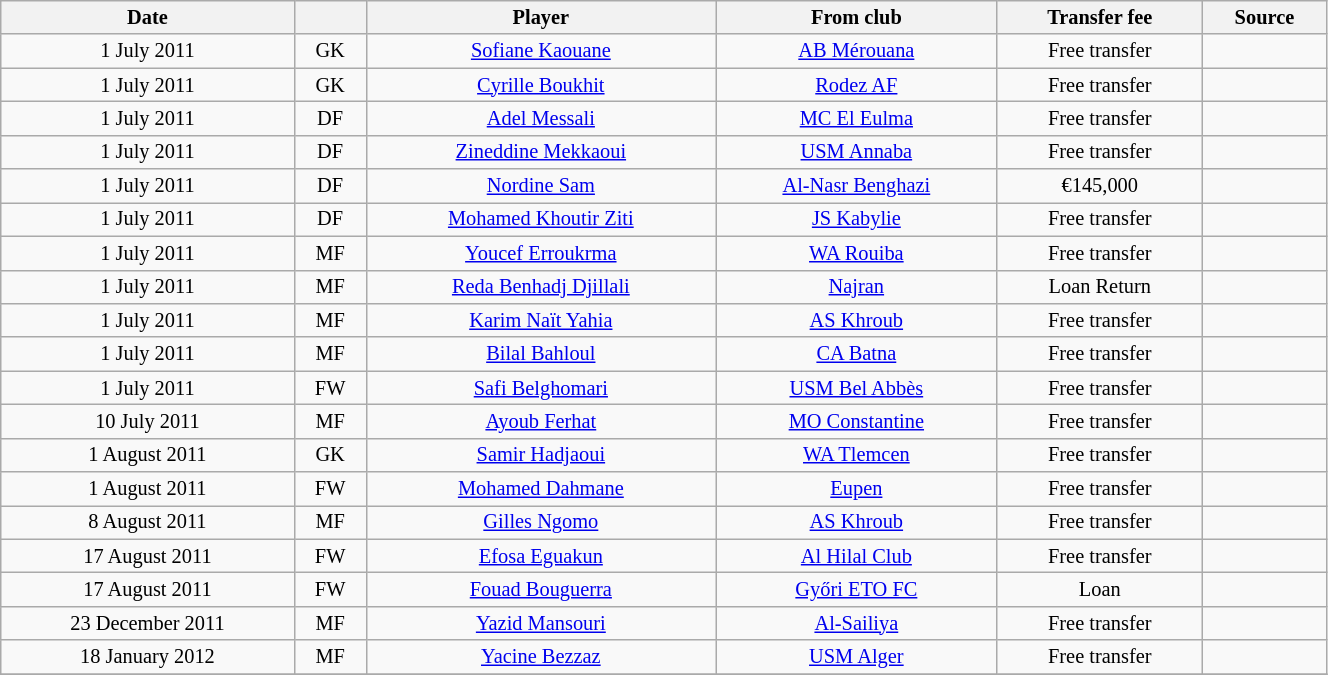<table class="wikitable sortable" style="width:70%; text-align:center; font-size:85%; text-align:centre;">
<tr>
<th>Date</th>
<th></th>
<th>Player</th>
<th>From club</th>
<th>Transfer fee</th>
<th>Source</th>
</tr>
<tr>
<td>1 July 2011</td>
<td>GK</td>
<td> <a href='#'>Sofiane Kaouane</a></td>
<td><a href='#'>AB Mérouana</a></td>
<td>Free transfer</td>
<td></td>
</tr>
<tr>
<td>1 July 2011</td>
<td>GK</td>
<td> <a href='#'>Cyrille Boukhit</a></td>
<td> <a href='#'>Rodez AF</a></td>
<td>Free transfer</td>
<td></td>
</tr>
<tr>
<td>1 July 2011</td>
<td>DF</td>
<td> <a href='#'>Adel Messali</a></td>
<td><a href='#'>MC El Eulma</a></td>
<td>Free transfer</td>
<td></td>
</tr>
<tr>
<td>1 July 2011</td>
<td>DF</td>
<td> <a href='#'>Zineddine Mekkaoui</a></td>
<td><a href='#'>USM Annaba</a></td>
<td>Free transfer</td>
<td></td>
</tr>
<tr>
<td>1 July 2011</td>
<td>DF</td>
<td> <a href='#'>Nordine Sam</a></td>
<td> <a href='#'>Al-Nasr Benghazi</a></td>
<td>€145,000</td>
<td></td>
</tr>
<tr>
<td>1 July 2011</td>
<td>DF</td>
<td> <a href='#'>Mohamed Khoutir Ziti</a></td>
<td><a href='#'>JS Kabylie</a></td>
<td>Free transfer</td>
<td></td>
</tr>
<tr>
<td>1 July 2011</td>
<td>MF</td>
<td> <a href='#'>Youcef Erroukrma</a></td>
<td><a href='#'>WA Rouiba</a></td>
<td>Free transfer</td>
<td></td>
</tr>
<tr>
<td>1 July 2011</td>
<td>MF</td>
<td> <a href='#'>Reda Benhadj Djillali</a></td>
<td> <a href='#'>Najran</a></td>
<td>Loan Return</td>
<td></td>
</tr>
<tr>
<td>1 July 2011</td>
<td>MF</td>
<td> <a href='#'>Karim Naït Yahia</a></td>
<td><a href='#'>AS Khroub</a></td>
<td>Free transfer</td>
<td></td>
</tr>
<tr>
<td>1 July 2011</td>
<td>MF</td>
<td> <a href='#'>Bilal Bahloul</a></td>
<td><a href='#'>CA Batna</a></td>
<td>Free transfer</td>
<td></td>
</tr>
<tr>
<td>1 July 2011</td>
<td>FW</td>
<td> <a href='#'>Safi Belghomari</a></td>
<td><a href='#'>USM Bel Abbès</a></td>
<td>Free transfer</td>
<td></td>
</tr>
<tr>
<td>10 July 2011</td>
<td>MF</td>
<td> <a href='#'>Ayoub Ferhat</a></td>
<td><a href='#'>MO Constantine</a></td>
<td>Free transfer</td>
<td></td>
</tr>
<tr>
<td>1 August 2011</td>
<td>GK</td>
<td> <a href='#'>Samir Hadjaoui</a></td>
<td><a href='#'>WA Tlemcen</a></td>
<td>Free transfer</td>
<td></td>
</tr>
<tr>
<td>1 August 2011</td>
<td>FW</td>
<td> <a href='#'>Mohamed Dahmane</a></td>
<td> <a href='#'>Eupen</a></td>
<td>Free transfer</td>
<td></td>
</tr>
<tr>
<td>8 August 2011</td>
<td>MF</td>
<td> <a href='#'>Gilles Ngomo</a></td>
<td><a href='#'>AS Khroub</a></td>
<td>Free transfer</td>
<td></td>
</tr>
<tr>
<td>17 August 2011</td>
<td>FW</td>
<td> <a href='#'>Efosa Eguakun</a></td>
<td> <a href='#'>Al Hilal Club</a></td>
<td>Free transfer</td>
<td></td>
</tr>
<tr>
<td>17 August 2011</td>
<td>FW</td>
<td> <a href='#'>Fouad Bouguerra</a></td>
<td> <a href='#'>Győri ETO FC</a></td>
<td>Loan</td>
<td></td>
</tr>
<tr>
<td>23 December 2011</td>
<td>MF</td>
<td> <a href='#'>Yazid Mansouri</a></td>
<td> <a href='#'>Al-Sailiya</a></td>
<td>Free transfer</td>
<td></td>
</tr>
<tr>
<td>18 January 2012</td>
<td>MF</td>
<td> <a href='#'>Yacine Bezzaz</a></td>
<td><a href='#'>USM Alger</a></td>
<td>Free transfer</td>
<td></td>
</tr>
<tr>
</tr>
</table>
